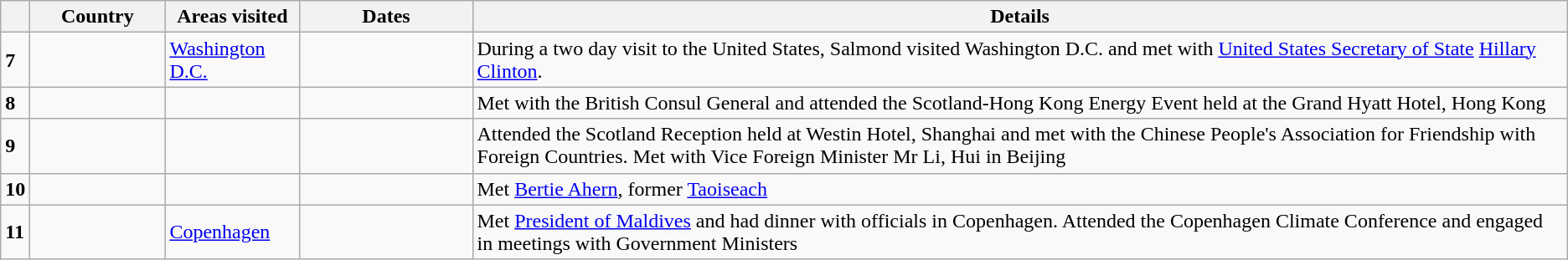<table class="wikitable sortable">
<tr>
<th></th>
<th width=100>Country</th>
<th width=100>Areas visited</th>
<th width=130 class=unsortable>Dates</th>
<th class="unsortable">Details</th>
</tr>
<tr>
<td rowspan=1><strong>7</strong></td>
<td></td>
<td><a href='#'>Washington D.C.</a></td>
<td></td>
<td>During a two day visit to the United States, Salmond visited Washington D.C. and met with <a href='#'>United States Secretary of State</a> <a href='#'>Hillary Clinton</a>.</td>
</tr>
<tr>
<td rowspan=1><strong>8</strong></td>
<td></td>
<td></td>
<td></td>
<td>Met with the British Consul General and attended the Scotland-Hong Kong Energy Event held at the Grand Hyatt Hotel, Hong Kong</td>
</tr>
<tr>
<td rowspan=1><strong>9</strong></td>
<td></td>
<td></td>
<td></td>
<td>Attended the Scotland Reception held at Westin Hotel, Shanghai and met with the Chinese People's Association for Friendship with Foreign Countries. Met with Vice Foreign Minister Mr Li, Hui in Beijing</td>
</tr>
<tr>
<td rowspan=1><strong>10</strong></td>
<td></td>
<td></td>
<td></td>
<td>Met <a href='#'>Bertie Ahern</a>, former <a href='#'>Taoiseach</a></td>
</tr>
<tr>
<td rowspan=1><strong>11</strong></td>
<td></td>
<td><a href='#'>Copenhagen</a></td>
<td></td>
<td>Met <a href='#'>President of Maldives</a> and had dinner with officials in Copenhagen. Attended the Copenhagen Climate Conference and engaged in meetings with Government Ministers</td>
</tr>
</table>
